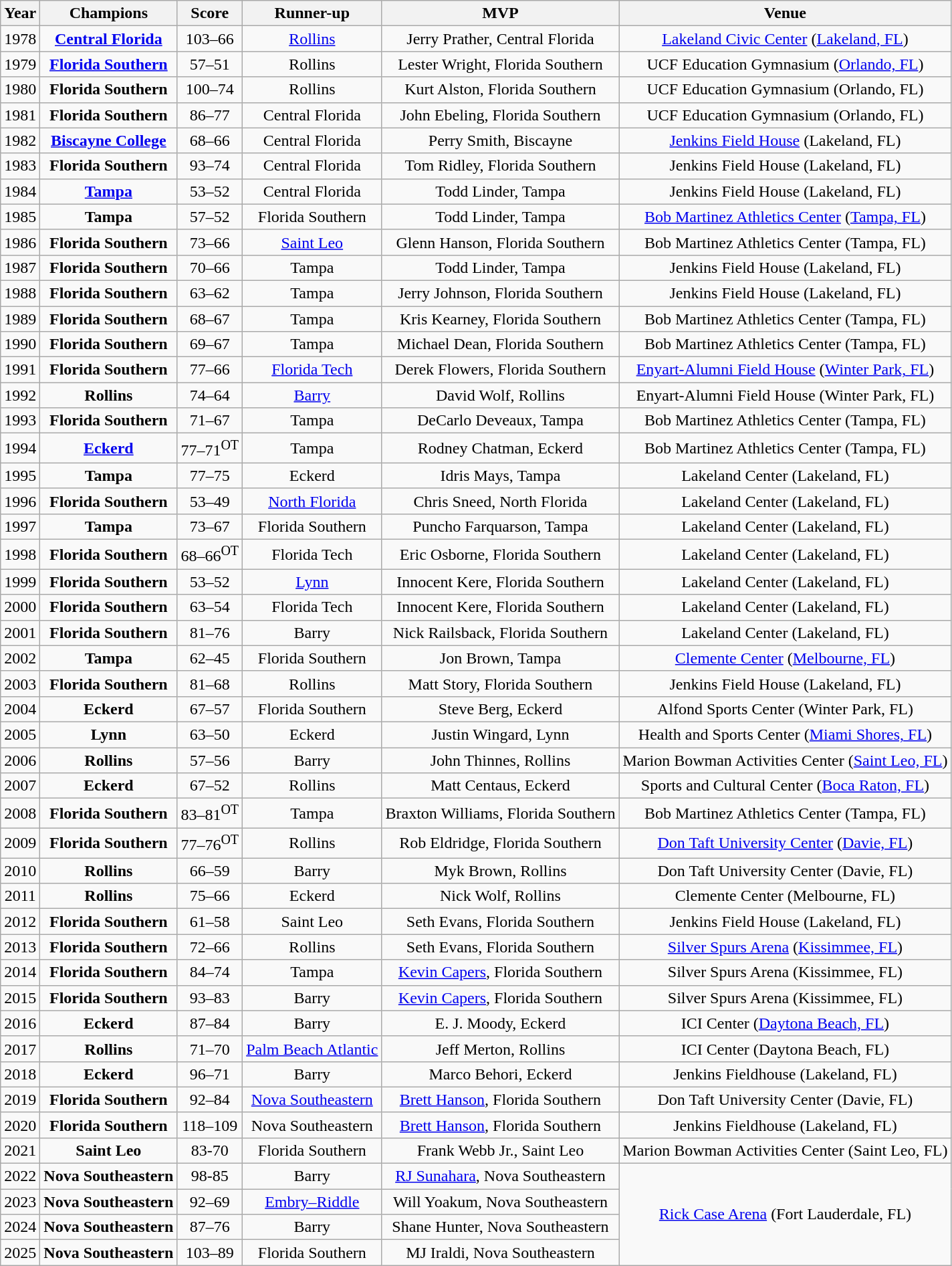<table class="wikitable sortable">
<tr>
<th>Year</th>
<th>Champions</th>
<th>Score</th>
<th>Runner-up</th>
<th>MVP</th>
<th>Venue</th>
</tr>
<tr align=center>
<td>1978</td>
<td><strong><a href='#'>Central Florida</a></strong></td>
<td>103–66</td>
<td><a href='#'>Rollins</a></td>
<td>Jerry Prather, Central Florida</td>
<td><a href='#'>Lakeland Civic Center</a> (<a href='#'>Lakeland, FL</a>)</td>
</tr>
<tr align=center>
<td>1979</td>
<td><strong><a href='#'>Florida Southern</a></strong></td>
<td>57–51</td>
<td>Rollins</td>
<td>Lester Wright, Florida Southern</td>
<td>UCF Education Gymnasium  (<a href='#'>Orlando, FL</a>)</td>
</tr>
<tr align=center>
<td>1980</td>
<td><strong>Florida Southern</strong></td>
<td>100–74</td>
<td>Rollins</td>
<td>Kurt Alston, Florida Southern</td>
<td>UCF Education Gymnasium  (Orlando, FL)</td>
</tr>
<tr align=center>
<td>1981</td>
<td><strong>Florida Southern</strong></td>
<td>86–77</td>
<td>Central Florida</td>
<td>John Ebeling, Florida Southern</td>
<td>UCF Education Gymnasium  (Orlando, FL)</td>
</tr>
<tr align=center>
<td>1982</td>
<td><strong><a href='#'>Biscayne College</a></strong></td>
<td>68–66</td>
<td>Central Florida</td>
<td>Perry Smith, Biscayne</td>
<td><a href='#'>Jenkins Field House</a> (Lakeland, FL)</td>
</tr>
<tr align=center>
<td>1983</td>
<td><strong>Florida Southern</strong></td>
<td>93–74</td>
<td>Central Florida</td>
<td>Tom Ridley, Florida Southern</td>
<td>Jenkins Field House (Lakeland, FL)</td>
</tr>
<tr align=center>
<td>1984</td>
<td><strong><a href='#'>Tampa</a></strong></td>
<td>53–52</td>
<td>Central Florida</td>
<td>Todd Linder, Tampa</td>
<td>Jenkins Field House (Lakeland, FL)</td>
</tr>
<tr align=center>
<td>1985</td>
<td><strong>Tampa</strong></td>
<td>57–52</td>
<td>Florida Southern</td>
<td>Todd Linder, Tampa</td>
<td><a href='#'>Bob Martinez Athletics Center</a> (<a href='#'>Tampa, FL</a>)</td>
</tr>
<tr align=center>
<td>1986</td>
<td><strong>Florida Southern</strong></td>
<td>73–66</td>
<td><a href='#'>Saint Leo</a></td>
<td>Glenn Hanson, Florida Southern</td>
<td>Bob Martinez Athletics Center (Tampa, FL)</td>
</tr>
<tr align=center>
<td>1987</td>
<td><strong>Florida Southern</strong></td>
<td>70–66</td>
<td>Tampa</td>
<td>Todd Linder, Tampa</td>
<td>Jenkins Field House (Lakeland, FL)</td>
</tr>
<tr align=center>
<td>1988</td>
<td><strong>Florida Southern</strong></td>
<td>63–62</td>
<td>Tampa</td>
<td>Jerry Johnson, Florida Southern</td>
<td>Jenkins Field House (Lakeland, FL)</td>
</tr>
<tr align=center>
<td>1989</td>
<td><strong>Florida Southern</strong></td>
<td>68–67</td>
<td>Tampa</td>
<td>Kris Kearney, Florida Southern</td>
<td>Bob Martinez Athletics Center (Tampa, FL)</td>
</tr>
<tr align=center>
<td>1990</td>
<td><strong>Florida Southern</strong></td>
<td>69–67</td>
<td>Tampa</td>
<td>Michael Dean, Florida Southern</td>
<td>Bob Martinez Athletics Center (Tampa, FL)</td>
</tr>
<tr align=center>
<td>1991</td>
<td><strong>Florida Southern</strong></td>
<td>77–66</td>
<td><a href='#'>Florida Tech</a></td>
<td>Derek Flowers, Florida Southern</td>
<td><a href='#'>Enyart-Alumni Field House</a> (<a href='#'>Winter Park, FL</a>)</td>
</tr>
<tr align=center>
<td>1992</td>
<td><strong>Rollins</strong></td>
<td>74–64</td>
<td><a href='#'>Barry</a></td>
<td>David Wolf, Rollins</td>
<td>Enyart-Alumni Field House (Winter Park, FL)</td>
</tr>
<tr align=center>
<td>1993</td>
<td><strong>Florida Southern</strong></td>
<td>71–67</td>
<td>Tampa</td>
<td>DeCarlo Deveaux, Tampa</td>
<td>Bob Martinez Athletics Center (Tampa, FL)</td>
</tr>
<tr align=center>
<td>1994</td>
<td><strong><a href='#'>Eckerd</a></strong></td>
<td>77–71<sup>OT</sup></td>
<td>Tampa</td>
<td>Rodney Chatman, Eckerd</td>
<td>Bob Martinez Athletics Center (Tampa, FL)</td>
</tr>
<tr align=center>
<td>1995</td>
<td><strong>Tampa</strong></td>
<td>77–75</td>
<td>Eckerd</td>
<td>Idris Mays, Tampa</td>
<td>Lakeland Center (Lakeland, FL)</td>
</tr>
<tr align=center>
<td>1996</td>
<td><strong>Florida Southern</strong></td>
<td>53–49</td>
<td><a href='#'>North Florida</a></td>
<td>Chris Sneed, North Florida</td>
<td>Lakeland Center (Lakeland, FL)</td>
</tr>
<tr align=center>
<td>1997</td>
<td><strong>Tampa</strong></td>
<td>73–67</td>
<td>Florida Southern</td>
<td>Puncho Farquarson, Tampa</td>
<td>Lakeland Center (Lakeland, FL)</td>
</tr>
<tr align=center>
<td>1998</td>
<td><strong>Florida Southern</strong></td>
<td>68–66<sup>OT</sup></td>
<td>Florida Tech</td>
<td>Eric Osborne, Florida Southern</td>
<td>Lakeland Center (Lakeland, FL)</td>
</tr>
<tr align=center>
<td>1999</td>
<td><strong>Florida Southern</strong></td>
<td>53–52</td>
<td><a href='#'>Lynn</a></td>
<td>Innocent Kere, Florida Southern</td>
<td>Lakeland Center (Lakeland, FL)</td>
</tr>
<tr align=center>
<td>2000</td>
<td><strong>Florida Southern</strong></td>
<td>63–54</td>
<td>Florida Tech</td>
<td>Innocent Kere, Florida Southern</td>
<td>Lakeland Center (Lakeland, FL)</td>
</tr>
<tr align=center>
<td>2001</td>
<td><strong>Florida Southern</strong></td>
<td>81–76</td>
<td>Barry</td>
<td>Nick Railsback, Florida Southern</td>
<td>Lakeland Center (Lakeland, FL)</td>
</tr>
<tr align=center>
<td>2002</td>
<td><strong>Tampa</strong></td>
<td>62–45</td>
<td>Florida Southern</td>
<td>Jon Brown, Tampa</td>
<td><a href='#'>Clemente Center</a> (<a href='#'>Melbourne, FL</a>)</td>
</tr>
<tr align=center>
<td>2003</td>
<td><strong>Florida Southern</strong></td>
<td>81–68</td>
<td>Rollins</td>
<td>Matt Story, Florida Southern</td>
<td>Jenkins Field House (Lakeland, FL)</td>
</tr>
<tr align=center>
<td>2004</td>
<td><strong>Eckerd</strong></td>
<td>67–57</td>
<td>Florida Southern</td>
<td>Steve Berg, Eckerd</td>
<td>Alfond Sports Center (Winter Park, FL)</td>
</tr>
<tr align=center>
<td>2005</td>
<td><strong>Lynn</strong></td>
<td>63–50</td>
<td>Eckerd</td>
<td>Justin Wingard, Lynn</td>
<td>Health and Sports Center (<a href='#'>Miami Shores, FL</a>)</td>
</tr>
<tr align=center>
<td>2006</td>
<td><strong>Rollins</strong></td>
<td>57–56</td>
<td>Barry</td>
<td>John Thinnes, Rollins</td>
<td>Marion Bowman Activities Center (<a href='#'>Saint Leo, FL</a>)</td>
</tr>
<tr align=center>
<td>2007</td>
<td><strong>Eckerd</strong></td>
<td>67–52</td>
<td>Rollins</td>
<td>Matt Centaus, Eckerd</td>
<td>Sports and Cultural Center (<a href='#'>Boca Raton, FL</a>)</td>
</tr>
<tr align=center>
<td>2008</td>
<td><strong>Florida Southern</strong></td>
<td>83–81<sup>OT</sup></td>
<td>Tampa</td>
<td>Braxton Williams, Florida Southern</td>
<td>Bob Martinez Athletics Center (Tampa, FL)</td>
</tr>
<tr align=center>
<td>2009</td>
<td><strong>Florida Southern</strong></td>
<td>77–76<sup>OT</sup></td>
<td>Rollins</td>
<td>Rob Eldridge, Florida Southern</td>
<td><a href='#'>Don Taft University Center</a> (<a href='#'>Davie, FL</a>)</td>
</tr>
<tr align=center>
<td>2010</td>
<td><strong>Rollins</strong></td>
<td>66–59</td>
<td>Barry</td>
<td>Myk Brown, Rollins</td>
<td>Don Taft University Center (Davie, FL)</td>
</tr>
<tr align=center>
<td>2011</td>
<td><strong>Rollins</strong></td>
<td>75–66</td>
<td>Eckerd</td>
<td>Nick Wolf, Rollins</td>
<td>Clemente Center (Melbourne, FL)</td>
</tr>
<tr align=center>
<td>2012</td>
<td><strong>Florida Southern</strong></td>
<td>61–58</td>
<td>Saint Leo</td>
<td>Seth Evans, Florida Southern</td>
<td>Jenkins Field House (Lakeland, FL)</td>
</tr>
<tr align=center>
<td>2013</td>
<td><strong>Florida Southern</strong></td>
<td>72–66</td>
<td>Rollins</td>
<td>Seth Evans, Florida Southern</td>
<td><a href='#'>Silver Spurs Arena</a> (<a href='#'>Kissimmee, FL</a>)</td>
</tr>
<tr align=center>
<td>2014</td>
<td><strong>Florida Southern</strong></td>
<td>84–74</td>
<td>Tampa</td>
<td><a href='#'>Kevin Capers</a>, Florida Southern</td>
<td>Silver Spurs Arena (Kissimmee, FL)</td>
</tr>
<tr align=center>
<td>2015</td>
<td><strong>Florida Southern</strong></td>
<td>93–83</td>
<td>Barry</td>
<td><a href='#'>Kevin Capers</a>, Florida Southern</td>
<td>Silver Spurs Arena (Kissimmee, FL)</td>
</tr>
<tr align=center>
<td>2016</td>
<td><strong>Eckerd</strong></td>
<td>87–84</td>
<td>Barry</td>
<td>E. J. Moody, Eckerd</td>
<td>ICI Center (<a href='#'>Daytona Beach, FL</a>)</td>
</tr>
<tr align=center>
<td>2017</td>
<td><strong>Rollins</strong></td>
<td>71–70</td>
<td><a href='#'>Palm Beach Atlantic</a></td>
<td>Jeff Merton, Rollins</td>
<td>ICI Center (Daytona Beach, FL)</td>
</tr>
<tr align=center>
<td>2018</td>
<td><strong>Eckerd</strong></td>
<td>96–71</td>
<td>Barry</td>
<td>Marco Behori, Eckerd</td>
<td>Jenkins Fieldhouse (Lakeland, FL)</td>
</tr>
<tr align=center>
<td>2019</td>
<td><strong>Florida Southern</strong></td>
<td>92–84</td>
<td><a href='#'>Nova Southeastern</a></td>
<td><a href='#'>Brett Hanson</a>, Florida Southern</td>
<td>Don Taft University Center (Davie, FL)</td>
</tr>
<tr align=center>
<td>2020</td>
<td><strong>Florida Southern</strong></td>
<td>118–109</td>
<td>Nova Southeastern</td>
<td><a href='#'>Brett Hanson</a>, Florida Southern</td>
<td>Jenkins Fieldhouse (Lakeland, FL)</td>
</tr>
<tr align=center>
<td>2021</td>
<td><strong>Saint Leo</strong></td>
<td>83-70</td>
<td>Florida Southern</td>
<td>Frank Webb Jr., Saint Leo</td>
<td>Marion Bowman Activities Center (Saint Leo, FL)</td>
</tr>
<tr align=center>
<td>2022</td>
<td><strong>Nova Southeastern</strong></td>
<td>98-85</td>
<td>Barry</td>
<td><a href='#'>RJ Sunahara</a>, Nova Southeastern</td>
<td rowspan=4><a href='#'>Rick Case Arena</a> (Fort Lauderdale, FL)</td>
</tr>
<tr align=center>
<td>2023</td>
<td><strong>Nova Southeastern</strong></td>
<td>92–69</td>
<td><a href='#'>Embry–Riddle</a></td>
<td>Will Yoakum, Nova Southeastern</td>
</tr>
<tr align=center>
<td>2024</td>
<td><strong>Nova Southeastern</strong></td>
<td>87–76</td>
<td>Barry</td>
<td>Shane Hunter, Nova Southeastern</td>
</tr>
<tr align=center>
<td>2025</td>
<td><strong>Nova Southeastern</strong></td>
<td>103–89</td>
<td>Florida Southern</td>
<td>MJ Iraldi, Nova Southeastern</td>
</tr>
</table>
